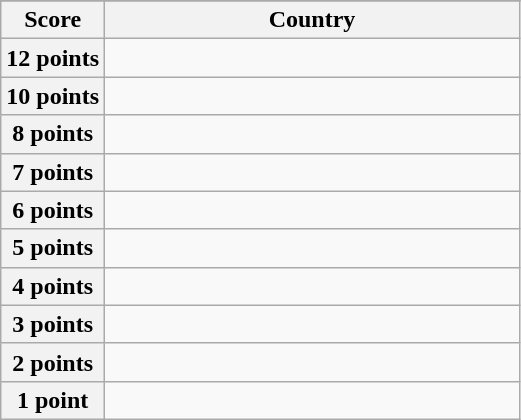<table class="wikitable">
<tr>
</tr>
<tr>
<th scope="col" width="20%">Score</th>
<th scope="col">Country</th>
</tr>
<tr>
<th scope="row">12 points</th>
<td></td>
</tr>
<tr>
<th scope="row">10 points</th>
<td></td>
</tr>
<tr>
<th scope="row">8 points</th>
<td></td>
</tr>
<tr>
<th scope="row">7 points</th>
<td></td>
</tr>
<tr>
<th scope="row">6 points</th>
<td></td>
</tr>
<tr>
<th scope="row">5 points</th>
<td></td>
</tr>
<tr>
<th scope="row">4 points</th>
<td></td>
</tr>
<tr>
<th scope="row">3 points</th>
<td></td>
</tr>
<tr>
<th scope="row">2 points</th>
<td></td>
</tr>
<tr>
<th scope="row">1 point</th>
<td></td>
</tr>
</table>
